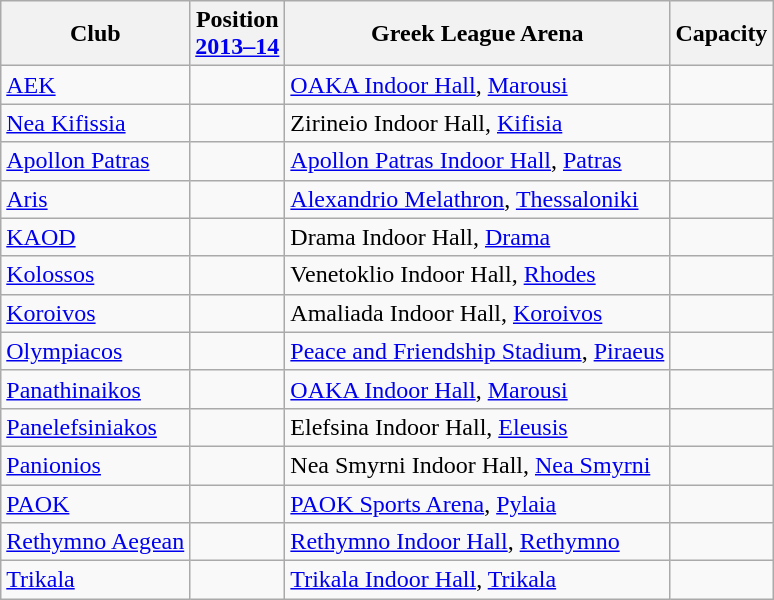<table class="wikitable sortable">
<tr>
<th>Club</th>
<th>Position<br><a href='#'>2013–14</a></th>
<th>Greek League Arena</th>
<th>Capacity</th>
</tr>
<tr>
<td><a href='#'>AEK</a></td>
<td></td>
<td><a href='#'>OAKA Indoor Hall</a>, <a href='#'>Marousi</a></td>
<td></td>
</tr>
<tr>
<td><a href='#'>Nea Kifissia</a></td>
<td></td>
<td>Zirineio Indoor Hall, <a href='#'>Kifisia</a></td>
<td></td>
</tr>
<tr>
<td><a href='#'>Apollon Patras</a></td>
<td></td>
<td><a href='#'>Apollon Patras Indoor Hall</a>, <a href='#'>Patras</a></td>
<td></td>
</tr>
<tr>
<td><a href='#'>Aris</a></td>
<td></td>
<td><a href='#'>Alexandrio Melathron</a>, <a href='#'>Thessaloniki</a></td>
<td></td>
</tr>
<tr>
<td><a href='#'>KAOD</a></td>
<td></td>
<td>Drama Indoor Hall, <a href='#'>Drama</a></td>
<td></td>
</tr>
<tr>
<td><a href='#'>Kolossos</a></td>
<td></td>
<td>Venetoklio Indoor Hall, <a href='#'>Rhodes</a></td>
<td></td>
</tr>
<tr>
<td><a href='#'>Koroivos</a></td>
<td></td>
<td>Amaliada Indoor Hall, <a href='#'>Koroivos</a></td>
<td></td>
</tr>
<tr>
<td><a href='#'>Olympiacos</a></td>
<td></td>
<td><a href='#'>Peace and Friendship Stadium</a>, <a href='#'>Piraeus</a></td>
<td></td>
</tr>
<tr>
<td><a href='#'>Panathinaikos</a></td>
<td></td>
<td><a href='#'>OAKA Indoor Hall</a>, <a href='#'>Marousi</a></td>
<td></td>
</tr>
<tr>
<td><a href='#'>Panelefsiniakos</a></td>
<td></td>
<td>Elefsina Indoor Hall, <a href='#'>Eleusis</a></td>
<td></td>
</tr>
<tr>
<td><a href='#'>Panionios</a></td>
<td></td>
<td>Nea Smyrni Indoor Hall, <a href='#'>Nea Smyrni</a></td>
<td></td>
</tr>
<tr>
<td><a href='#'>PAOK</a></td>
<td></td>
<td><a href='#'>PAOK Sports Arena</a>, <a href='#'>Pylaia</a></td>
<td></td>
</tr>
<tr>
<td><a href='#'>Rethymno Aegean</a></td>
<td></td>
<td><a href='#'>Rethymno Indoor Hall</a>, <a href='#'>Rethymno</a></td>
<td></td>
</tr>
<tr>
<td><a href='#'>Trikala</a></td>
<td></td>
<td><a href='#'>Trikala Indoor Hall</a>, <a href='#'>Trikala</a></td>
<td></td>
</tr>
</table>
